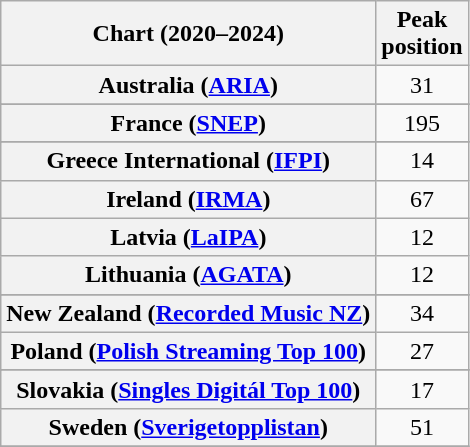<table class="wikitable sortable plainrowheaders" style="text-align:center">
<tr>
<th scope="col">Chart (2020–2024)</th>
<th scope="col">Peak<br>position</th>
</tr>
<tr>
<th scope="row">Australia (<a href='#'>ARIA</a>)</th>
<td>31</td>
</tr>
<tr>
</tr>
<tr>
</tr>
<tr>
</tr>
<tr>
<th scope="row">France (<a href='#'>SNEP</a>)</th>
<td>195</td>
</tr>
<tr>
</tr>
<tr>
</tr>
<tr>
<th scope="row">Greece International (<a href='#'>IFPI</a>)</th>
<td>14</td>
</tr>
<tr>
<th scope="row">Ireland (<a href='#'>IRMA</a>)</th>
<td>67</td>
</tr>
<tr>
<th scope="row">Latvia (<a href='#'>LaIPA</a>)</th>
<td>12</td>
</tr>
<tr>
<th scope="row">Lithuania (<a href='#'>AGATA</a>)</th>
<td>12</td>
</tr>
<tr>
</tr>
<tr>
<th scope="row">New Zealand (<a href='#'>Recorded Music NZ</a>)</th>
<td>34</td>
</tr>
<tr>
<th scope="row">Poland (<a href='#'>Polish Streaming Top 100</a>)</th>
<td>27</td>
</tr>
<tr>
</tr>
<tr>
<th scope="row">Slovakia (<a href='#'>Singles Digitál Top 100</a>)</th>
<td>17</td>
</tr>
<tr>
<th scope="row">Sweden (<a href='#'>Sverigetopplistan</a>)</th>
<td>51</td>
</tr>
<tr>
</tr>
</table>
